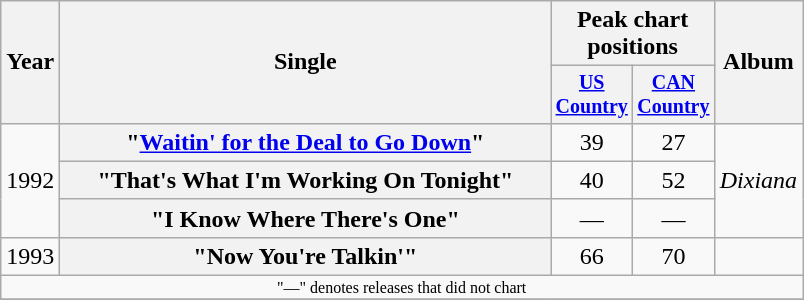<table class="wikitable plainrowheaders" style="text-align:center;">
<tr>
<th rowspan="2">Year</th>
<th rowspan="2" style="width:20em;">Single</th>
<th colspan="2">Peak chart<br>positions</th>
<th rowspan="2">Album</th>
</tr>
<tr style="font-size:smaller;">
<th width="45"><a href='#'>US Country</a></th>
<th width="45"><a href='#'>CAN Country</a></th>
</tr>
<tr>
<td rowspan="3">1992</td>
<th scope="row">"<a href='#'>Waitin' for the Deal to Go Down</a>"</th>
<td>39</td>
<td>27</td>
<td align="left" rowspan="3"><em>Dixiana</em></td>
</tr>
<tr>
<th scope="row">"That's What I'm Working On Tonight"</th>
<td>40</td>
<td>52</td>
</tr>
<tr>
<th scope="row">"I Know Where There's One"</th>
<td>—</td>
<td>—</td>
</tr>
<tr>
<td>1993</td>
<th scope="row">"Now You're Talkin'"</th>
<td>66</td>
<td>70</td>
<td></td>
</tr>
<tr>
<td colspan="5" style="font-size:8pt">"—" denotes releases that did not chart</td>
</tr>
<tr>
</tr>
</table>
